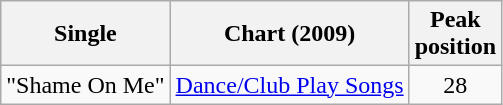<table class="wikitable">
<tr>
<th>Single</th>
<th>Chart (2009)</th>
<th>Peak<br>position</th>
</tr>
<tr>
<td>"Shame On Me"</td>
<td><a href='#'>Dance/Club Play Songs</a></td>
<td style="text-align:center;">28</td>
</tr>
</table>
